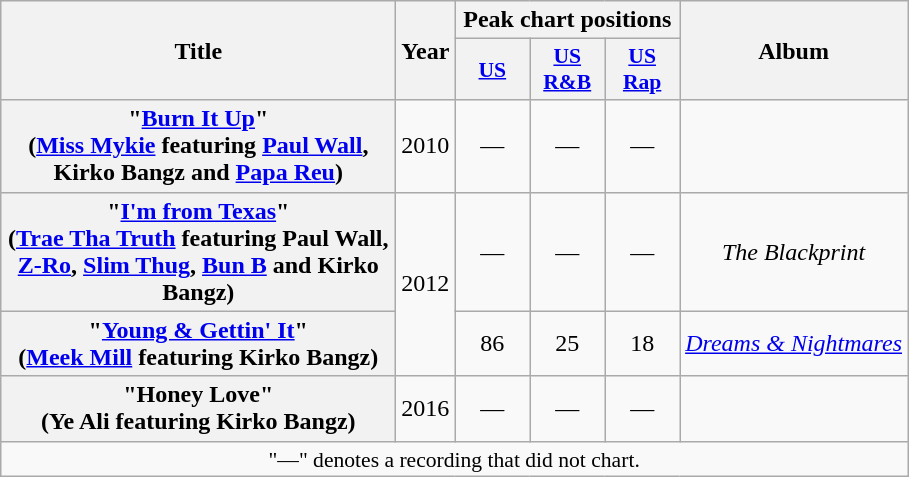<table class="wikitable plainrowheaders" style="text-align:center;">
<tr>
<th scope="col" rowspan="2" style="width:16em;">Title</th>
<th scope="col" rowspan="2">Year</th>
<th scope="col" colspan="3">Peak chart positions</th>
<th scope="col" rowspan="2">Album</th>
</tr>
<tr>
<th scope="col" style="width:3em;font-size:90%;"><a href='#'>US</a><br></th>
<th scope="col" style="width:3em;font-size:90%;"><a href='#'>US<br>R&B</a><br></th>
<th scope="col" style="width:3em;font-size:90%;"><a href='#'>US<br>Rap</a><br></th>
</tr>
<tr>
<th scope="row">"<a href='#'>Burn It Up</a>"<br><span>(<a href='#'>Miss Mykie</a> featuring <a href='#'>Paul Wall</a>, Kirko Bangz and <a href='#'>Papa Reu</a>)</span></th>
<td>2010</td>
<td>—</td>
<td>—</td>
<td>—</td>
<td></td>
</tr>
<tr>
<th scope="row">"<a href='#'>I'm from Texas</a>"<br><span>(<a href='#'>Trae Tha Truth</a> featuring Paul Wall, <a href='#'>Z-Ro</a>, <a href='#'>Slim Thug</a>, <a href='#'>Bun B</a> and Kirko Bangz)</span></th>
<td rowspan="2">2012</td>
<td>—</td>
<td>—</td>
<td>—</td>
<td><em>The Blackprint</em></td>
</tr>
<tr>
<th scope="row">"<a href='#'>Young & Gettin' It</a>"<br><span>(<a href='#'>Meek Mill</a> featuring Kirko Bangz)</span></th>
<td>86</td>
<td>25</td>
<td>18</td>
<td><em><a href='#'>Dreams & Nightmares</a></em></td>
</tr>
<tr>
<th scope="row">"Honey Love"<br><span>(Ye Ali featuring Kirko Bangz)</span></th>
<td rowspan="1">2016</td>
<td>—</td>
<td>—</td>
<td>—</td>
<td></td>
</tr>
<tr>
<td colspan="14" style="font-size:90%">"—" denotes a recording that did not chart.</td>
</tr>
</table>
